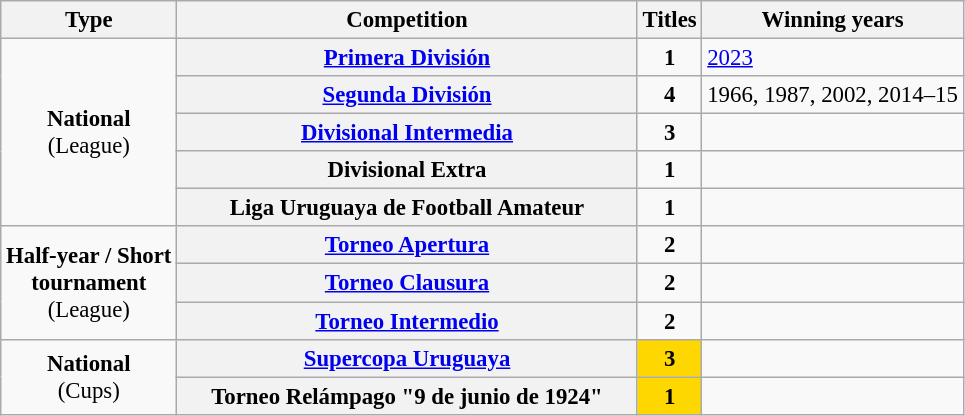<table class="wikitable plainrowheaders" style="font-size:95%; text-align:center;">
<tr>
<th>Type</th>
<th width=300px>Competition</th>
<th>Titles</th>
<th>Winning years</th>
</tr>
<tr>
<td rowspan=5><strong>National</strong><br>(League)</td>
<th scope=col><a href='#'>Primera División</a></th>
<td><strong>1</strong></td>
<td align="left"><a href='#'>2023</a></td>
</tr>
<tr>
<th scope=col><a href='#'>Segunda División</a></th>
<td><strong>4</strong></td>
<td align="left">1966, 1987, 2002, 2014–15</td>
</tr>
<tr>
<th scope=col><a href='#'>Divisional Intermedia</a></th>
<td><strong>3</strong></td>
<td></td>
</tr>
<tr>
<th scope=col>Divisional Extra</th>
<td><strong>1</strong></td>
<td></td>
</tr>
<tr>
<th scope=col>Liga Uruguaya de Football Amateur</th>
<td><strong>1</strong></td>
<td></td>
</tr>
<tr>
<td rowspan=3><strong>Half-year / Short<br>tournament</strong><br>(League)</td>
<th scope=col><a href='#'>Torneo Apertura</a></th>
<td><strong>2</strong></td>
<td></td>
</tr>
<tr>
<th scope=col><a href='#'>Torneo Clausura</a></th>
<td><strong>2</strong></td>
<td></td>
</tr>
<tr>
<th scope=col><a href='#'>Torneo Intermedio</a></th>
<td><strong>2</strong></td>
<td></td>
</tr>
<tr>
<td rowspan="6"><strong>National</strong><br>(Cups)</td>
<th scope=col><a href='#'>Supercopa Uruguaya</a></th>
<td bgcolor="gold" style="text-align:center"><strong>3</strong></td>
<td></td>
</tr>
<tr>
<th scope=col>Torneo Relámpago "9 de junio de 1924"</th>
<td bgcolor="gold" style="text-align:center"><strong>1</strong></td>
<td></td>
</tr>
</table>
